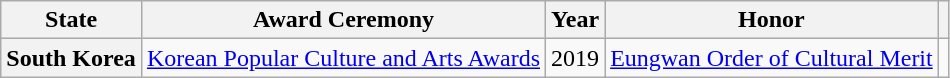<table class="wikitable plainrowheaders sortable" style="margin-right: 0;">
<tr>
<th scope="col">State</th>
<th scope="col">Award Ceremony</th>
<th scope="col">Year</th>
<th scope="col">Honor</th>
<th class="unsortable" scope="col"></th>
</tr>
<tr>
<th scope="row" rowspan="1">South Korea</th>
<td rowspan="2"><a href='#'>Korean Popular Culture and Arts Awards</a></td>
<td style="text-align:center">2019</td>
<td><a href='#'>Eungwan Order of Cultural Merit</a></td>
<td style="text-align:center"></td>
</tr>
</table>
